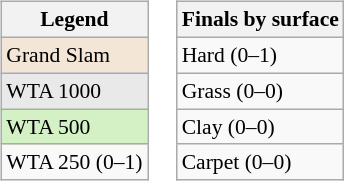<table>
<tr>
<td><br><table class="wikitable" style="font-size:90%;">
<tr>
<th>Legend</th>
</tr>
<tr>
<td style="background:#f3e6d7;">Grand Slam</td>
</tr>
<tr>
<td style="background:#e9e9e9;">WTA 1000</td>
</tr>
<tr>
<td style="background:#d4f1c5;">WTA 500</td>
</tr>
<tr>
<td>WTA 250 (0–1)</td>
</tr>
</table>
</td>
<td><br><table class="wikitable" style="font-size:90%;">
<tr>
<th>Finals by surface</th>
</tr>
<tr>
<td>Hard (0–1)</td>
</tr>
<tr>
<td>Grass (0–0)</td>
</tr>
<tr>
<td>Clay (0–0)</td>
</tr>
<tr>
<td>Carpet (0–0)</td>
</tr>
</table>
</td>
</tr>
</table>
